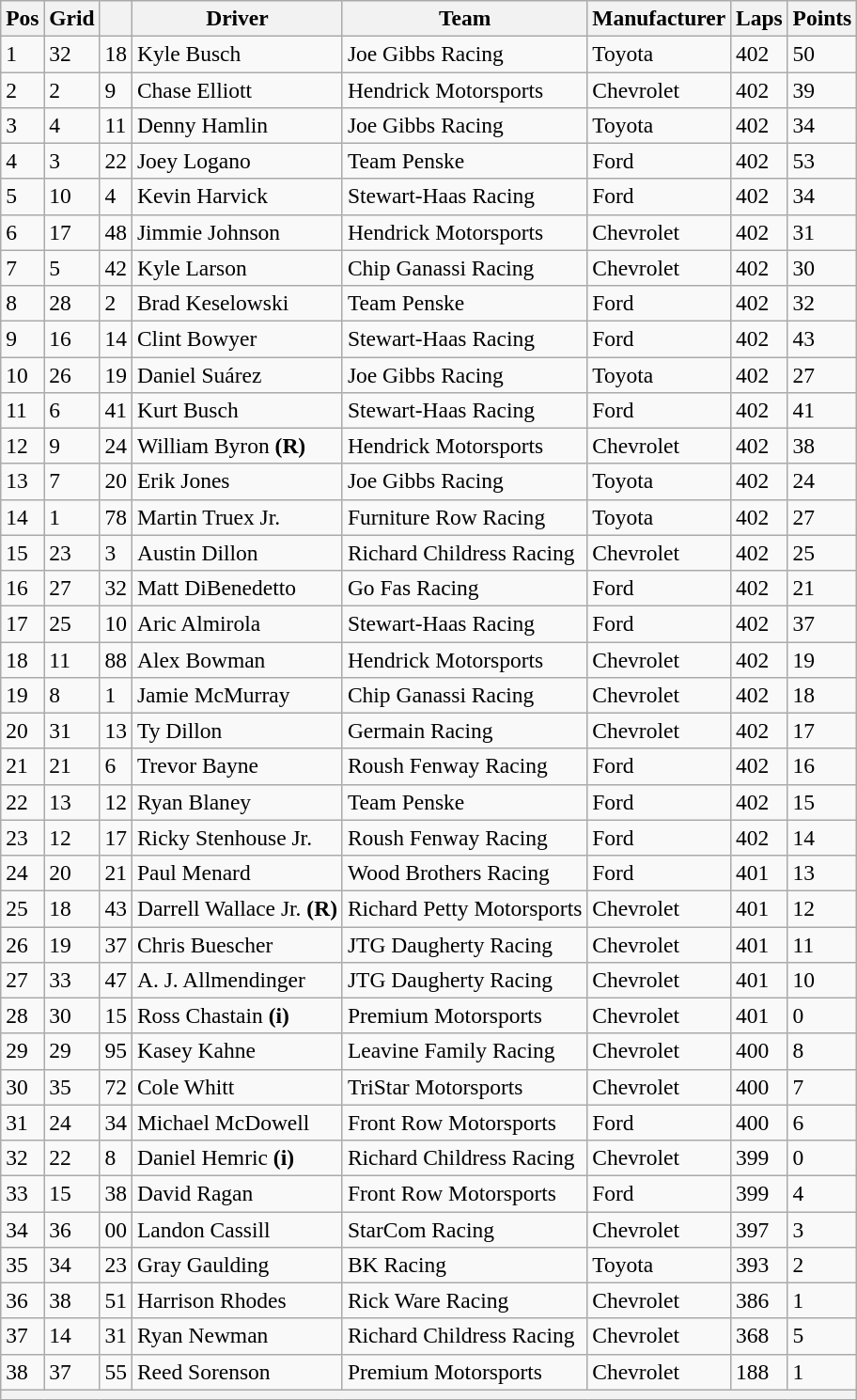<table class="wikitable" style="font-size:98%">
<tr>
<th>Pos</th>
<th>Grid</th>
<th></th>
<th>Driver</th>
<th>Team</th>
<th>Manufacturer</th>
<th>Laps</th>
<th>Points</th>
</tr>
<tr>
<td>1</td>
<td>32</td>
<td>18</td>
<td>Kyle Busch</td>
<td>Joe Gibbs Racing</td>
<td>Toyota</td>
<td>402</td>
<td>50</td>
</tr>
<tr>
<td>2</td>
<td>2</td>
<td>9</td>
<td>Chase Elliott</td>
<td>Hendrick Motorsports</td>
<td>Chevrolet</td>
<td>402</td>
<td>39</td>
</tr>
<tr>
<td>3</td>
<td>4</td>
<td>11</td>
<td>Denny Hamlin</td>
<td>Joe Gibbs Racing</td>
<td>Toyota</td>
<td>402</td>
<td>34</td>
</tr>
<tr>
<td>4</td>
<td>3</td>
<td>22</td>
<td>Joey Logano</td>
<td>Team Penske</td>
<td>Ford</td>
<td>402</td>
<td>53</td>
</tr>
<tr>
<td>5</td>
<td>10</td>
<td>4</td>
<td>Kevin Harvick</td>
<td>Stewart-Haas Racing</td>
<td>Ford</td>
<td>402</td>
<td>34</td>
</tr>
<tr>
<td>6</td>
<td>17</td>
<td>48</td>
<td>Jimmie Johnson</td>
<td>Hendrick Motorsports</td>
<td>Chevrolet</td>
<td>402</td>
<td>31</td>
</tr>
<tr>
<td>7</td>
<td>5</td>
<td>42</td>
<td>Kyle Larson</td>
<td>Chip Ganassi Racing</td>
<td>Chevrolet</td>
<td>402</td>
<td>30</td>
</tr>
<tr>
<td>8</td>
<td>28</td>
<td>2</td>
<td>Brad Keselowski</td>
<td>Team Penske</td>
<td>Ford</td>
<td>402</td>
<td>32</td>
</tr>
<tr>
<td>9</td>
<td>16</td>
<td>14</td>
<td>Clint Bowyer</td>
<td>Stewart-Haas Racing</td>
<td>Ford</td>
<td>402</td>
<td>43</td>
</tr>
<tr>
<td>10</td>
<td>26</td>
<td>19</td>
<td>Daniel Suárez</td>
<td>Joe Gibbs Racing</td>
<td>Toyota</td>
<td>402</td>
<td>27</td>
</tr>
<tr>
<td>11</td>
<td>6</td>
<td>41</td>
<td>Kurt Busch</td>
<td>Stewart-Haas Racing</td>
<td>Ford</td>
<td>402</td>
<td>41</td>
</tr>
<tr>
<td>12</td>
<td>9</td>
<td>24</td>
<td>William Byron <strong>(R)</strong></td>
<td>Hendrick Motorsports</td>
<td>Chevrolet</td>
<td>402</td>
<td>38</td>
</tr>
<tr>
<td>13</td>
<td>7</td>
<td>20</td>
<td>Erik Jones</td>
<td>Joe Gibbs Racing</td>
<td>Toyota</td>
<td>402</td>
<td>24</td>
</tr>
<tr>
<td>14</td>
<td>1</td>
<td>78</td>
<td>Martin Truex Jr.</td>
<td>Furniture Row Racing</td>
<td>Toyota</td>
<td>402</td>
<td>27</td>
</tr>
<tr>
<td>15</td>
<td>23</td>
<td>3</td>
<td>Austin Dillon</td>
<td>Richard Childress Racing</td>
<td>Chevrolet</td>
<td>402</td>
<td>25</td>
</tr>
<tr>
<td>16</td>
<td>27</td>
<td>32</td>
<td>Matt DiBenedetto</td>
<td>Go Fas Racing</td>
<td>Ford</td>
<td>402</td>
<td>21</td>
</tr>
<tr>
<td>17</td>
<td>25</td>
<td>10</td>
<td>Aric Almirola</td>
<td>Stewart-Haas Racing</td>
<td>Ford</td>
<td>402</td>
<td>37</td>
</tr>
<tr>
<td>18</td>
<td>11</td>
<td>88</td>
<td>Alex Bowman</td>
<td>Hendrick Motorsports</td>
<td>Chevrolet</td>
<td>402</td>
<td>19</td>
</tr>
<tr>
<td>19</td>
<td>8</td>
<td>1</td>
<td>Jamie McMurray</td>
<td>Chip Ganassi Racing</td>
<td>Chevrolet</td>
<td>402</td>
<td>18</td>
</tr>
<tr>
<td>20</td>
<td>31</td>
<td>13</td>
<td>Ty Dillon</td>
<td>Germain Racing</td>
<td>Chevrolet</td>
<td>402</td>
<td>17</td>
</tr>
<tr>
<td>21</td>
<td>21</td>
<td>6</td>
<td>Trevor Bayne</td>
<td>Roush Fenway Racing</td>
<td>Ford</td>
<td>402</td>
<td>16</td>
</tr>
<tr>
<td>22</td>
<td>13</td>
<td>12</td>
<td>Ryan Blaney</td>
<td>Team Penske</td>
<td>Ford</td>
<td>402</td>
<td>15</td>
</tr>
<tr>
<td>23</td>
<td>12</td>
<td>17</td>
<td>Ricky Stenhouse Jr.</td>
<td>Roush Fenway Racing</td>
<td>Ford</td>
<td>402</td>
<td>14</td>
</tr>
<tr>
<td>24</td>
<td>20</td>
<td>21</td>
<td>Paul Menard</td>
<td>Wood Brothers Racing</td>
<td>Ford</td>
<td>401</td>
<td>13</td>
</tr>
<tr>
<td>25</td>
<td>18</td>
<td>43</td>
<td>Darrell Wallace Jr. <strong>(R)</strong></td>
<td>Richard Petty Motorsports</td>
<td>Chevrolet</td>
<td>401</td>
<td>12</td>
</tr>
<tr>
<td>26</td>
<td>19</td>
<td>37</td>
<td>Chris Buescher</td>
<td>JTG Daugherty Racing</td>
<td>Chevrolet</td>
<td>401</td>
<td>11</td>
</tr>
<tr>
<td>27</td>
<td>33</td>
<td>47</td>
<td>A. J. Allmendinger</td>
<td>JTG Daugherty Racing</td>
<td>Chevrolet</td>
<td>401</td>
<td>10</td>
</tr>
<tr>
<td>28</td>
<td>30</td>
<td>15</td>
<td>Ross Chastain <strong>(i)</strong></td>
<td>Premium Motorsports</td>
<td>Chevrolet</td>
<td>401</td>
<td>0</td>
</tr>
<tr>
<td>29</td>
<td>29</td>
<td>95</td>
<td>Kasey Kahne</td>
<td>Leavine Family Racing</td>
<td>Chevrolet</td>
<td>400</td>
<td>8</td>
</tr>
<tr>
<td>30</td>
<td>35</td>
<td>72</td>
<td>Cole Whitt</td>
<td>TriStar Motorsports</td>
<td>Chevrolet</td>
<td>400</td>
<td>7</td>
</tr>
<tr>
<td>31</td>
<td>24</td>
<td>34</td>
<td>Michael McDowell</td>
<td>Front Row Motorsports</td>
<td>Ford</td>
<td>400</td>
<td>6</td>
</tr>
<tr>
<td>32</td>
<td>22</td>
<td>8</td>
<td>Daniel Hemric <strong>(i)</strong></td>
<td>Richard Childress Racing</td>
<td>Chevrolet</td>
<td>399</td>
<td>0</td>
</tr>
<tr>
<td>33</td>
<td>15</td>
<td>38</td>
<td>David Ragan</td>
<td>Front Row Motorsports</td>
<td>Ford</td>
<td>399</td>
<td>4</td>
</tr>
<tr>
<td>34</td>
<td>36</td>
<td>00</td>
<td>Landon Cassill</td>
<td>StarCom Racing</td>
<td>Chevrolet</td>
<td>397</td>
<td>3</td>
</tr>
<tr>
<td>35</td>
<td>34</td>
<td>23</td>
<td>Gray Gaulding</td>
<td>BK Racing</td>
<td>Toyota</td>
<td>393</td>
<td>2</td>
</tr>
<tr>
<td>36</td>
<td>38</td>
<td>51</td>
<td>Harrison Rhodes</td>
<td>Rick Ware Racing</td>
<td>Chevrolet</td>
<td>386</td>
<td>1</td>
</tr>
<tr>
<td>37</td>
<td>14</td>
<td>31</td>
<td>Ryan Newman</td>
<td>Richard Childress Racing</td>
<td>Chevrolet</td>
<td>368</td>
<td>5</td>
</tr>
<tr>
<td>38</td>
<td>37</td>
<td>55</td>
<td>Reed Sorenson</td>
<td>Premium Motorsports</td>
<td>Chevrolet</td>
<td>188</td>
<td>1</td>
</tr>
<tr>
<th colspan="8"></th>
</tr>
</table>
